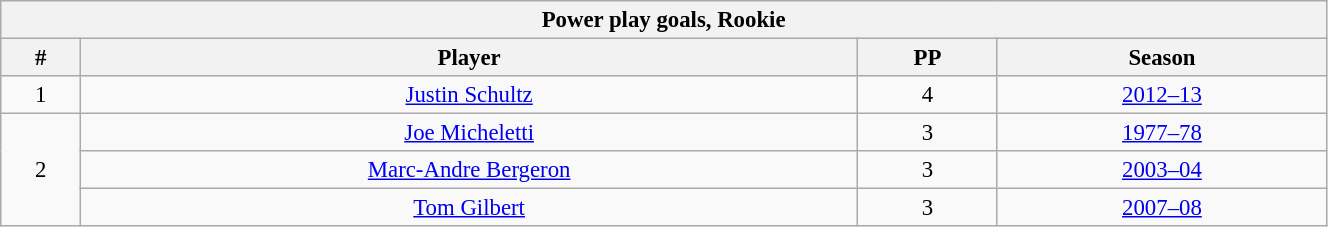<table class="wikitable" style="text-align: center; font-size: 95%" width="70%">
<tr>
<th colspan="4">Power play goals, Rookie</th>
</tr>
<tr>
<th>#</th>
<th>Player</th>
<th>PP</th>
<th>Season</th>
</tr>
<tr>
<td>1</td>
<td><a href='#'>Justin Schultz</a></td>
<td>4</td>
<td><a href='#'>2012–13</a></td>
</tr>
<tr>
<td rowspan="3">2</td>
<td><a href='#'>Joe Micheletti</a></td>
<td>3</td>
<td><a href='#'>1977–78</a></td>
</tr>
<tr>
<td><a href='#'>Marc-Andre Bergeron</a></td>
<td>3</td>
<td><a href='#'>2003–04</a></td>
</tr>
<tr>
<td><a href='#'>Tom Gilbert</a></td>
<td>3</td>
<td><a href='#'>2007–08</a></td>
</tr>
</table>
